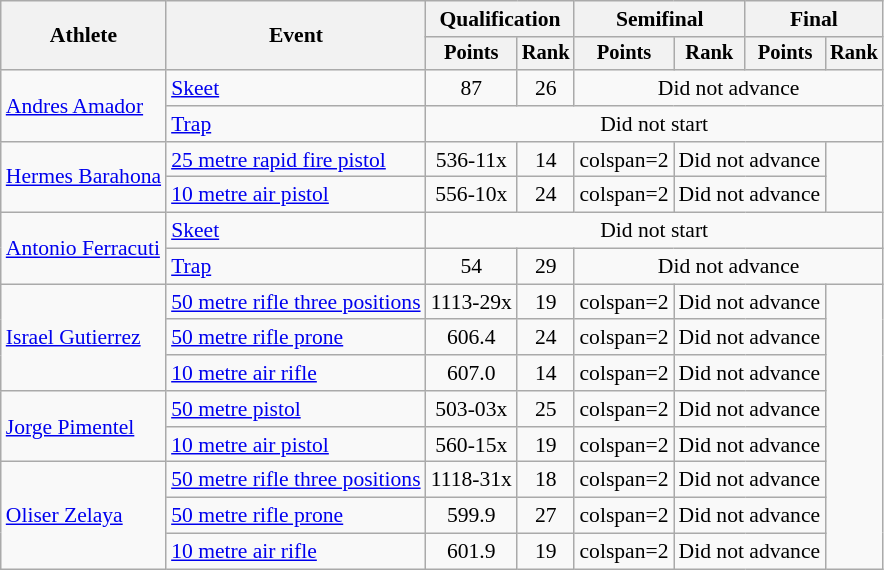<table class="wikitable" style="font-size:90%">
<tr>
<th rowspan="2">Athlete</th>
<th rowspan="2">Event</th>
<th colspan=2>Qualification</th>
<th colspan=2>Semifinal</th>
<th colspan=2>Final</th>
</tr>
<tr style="font-size:95%">
<th>Points</th>
<th>Rank</th>
<th>Points</th>
<th>Rank</th>
<th>Points</th>
<th>Rank</th>
</tr>
<tr align=center>
<td align=left rowspan=2><a href='#'>Andres Amador</a></td>
<td align=left><a href='#'>Skeet</a></td>
<td>87</td>
<td>26</td>
<td colspan=4>Did not advance</td>
</tr>
<tr align=center>
<td align=left><a href='#'>Trap</a></td>
<td colspan=6>Did not start</td>
</tr>
<tr align=center>
<td align=left rowspan=2><a href='#'>Hermes Barahona</a></td>
<td align=left><a href='#'>25 metre rapid fire pistol</a></td>
<td>536-11x</td>
<td>14</td>
<td>colspan=2 </td>
<td colspan=2>Did not advance</td>
</tr>
<tr align=center>
<td align=left><a href='#'>10 metre air pistol</a></td>
<td>556-10x</td>
<td>24</td>
<td>colspan=2 </td>
<td colspan=2>Did not advance</td>
</tr>
<tr align=center>
<td align=left rowspan=2><a href='#'>Antonio Ferracuti</a></td>
<td align=left><a href='#'>Skeet</a></td>
<td colspan=6>Did not start</td>
</tr>
<tr align=center>
<td align=left><a href='#'>Trap</a></td>
<td>54</td>
<td>29</td>
<td colspan=4>Did not advance</td>
</tr>
<tr align=center>
<td align=left rowspan=3><a href='#'>Israel Gutierrez</a></td>
<td align=left><a href='#'>50 metre rifle three positions</a></td>
<td>1113-29x</td>
<td>19</td>
<td>colspan=2 </td>
<td colspan=2>Did not advance</td>
</tr>
<tr align=center>
<td align=left><a href='#'>50 metre rifle prone</a></td>
<td>606.4</td>
<td>24</td>
<td>colspan=2 </td>
<td colspan=2>Did not advance</td>
</tr>
<tr align=center>
<td align=left><a href='#'>10 metre air rifle</a></td>
<td>607.0</td>
<td>14</td>
<td>colspan=2 </td>
<td colspan=2>Did not advance</td>
</tr>
<tr align=center>
<td align=left rowspan=2><a href='#'>Jorge Pimentel</a></td>
<td align=left><a href='#'>50 metre pistol</a></td>
<td>503-03x</td>
<td>25</td>
<td>colspan=2 </td>
<td colspan=2>Did not advance</td>
</tr>
<tr align=center>
<td align=left><a href='#'>10 metre air pistol</a></td>
<td>560-15x</td>
<td>19</td>
<td>colspan=2 </td>
<td colspan=2>Did not advance</td>
</tr>
<tr align=center>
<td align=left rowspan=3><a href='#'>Oliser Zelaya</a></td>
<td align=left><a href='#'>50 metre rifle three positions</a></td>
<td>1118-31x</td>
<td>18</td>
<td>colspan=2 </td>
<td colspan=2>Did not advance</td>
</tr>
<tr align=center>
<td align=left><a href='#'>50 metre rifle prone</a></td>
<td>599.9</td>
<td>27</td>
<td>colspan=2 </td>
<td colspan=2>Did not advance</td>
</tr>
<tr align=center>
<td align=left><a href='#'>10 metre air rifle</a></td>
<td>601.9</td>
<td>19</td>
<td>colspan=2 </td>
<td colspan=2>Did not advance</td>
</tr>
</table>
